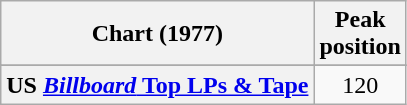<table class="wikitable sortable plainrowheaders" style="text-align:center">
<tr>
<th>Chart (1977)</th>
<th>Peak<br>position</th>
</tr>
<tr>
</tr>
<tr>
</tr>
<tr>
<th scope="row">US <a href='#'><em>Billboard</em> Top LPs & Tape</a></th>
<td>120</td>
</tr>
</table>
